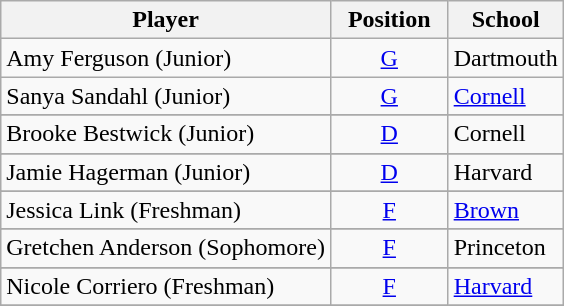<table class="wikitable">
<tr>
<th>Player</th>
<th>  Position  </th>
<th>School</th>
</tr>
<tr>
<td>Amy Ferguson (Junior)</td>
<td align=center><a href='#'>G</a></td>
<td>Dartmouth</td>
</tr>
<tr>
<td>Sanya Sandahl (Junior)</td>
<td align=center><a href='#'>G</a></td>
<td><a href='#'>Cornell</a></td>
</tr>
<tr>
</tr>
<tr>
<td>Brooke Bestwick (Junior)</td>
<td align=center><a href='#'>D</a></td>
<td>Cornell</td>
</tr>
<tr>
</tr>
<tr>
<td>Jamie Hagerman (Junior)</td>
<td align=center><a href='#'>D</a></td>
<td>Harvard</td>
</tr>
<tr>
</tr>
<tr>
<td>Jessica Link (Freshman)</td>
<td align=center><a href='#'>F</a></td>
<td><a href='#'>Brown</a></td>
</tr>
<tr>
</tr>
<tr>
<td>Gretchen Anderson (Sophomore)</td>
<td align=center><a href='#'>F</a></td>
<td>Princeton</td>
</tr>
<tr>
</tr>
<tr>
<td>Nicole Corriero (Freshman)</td>
<td align=center><a href='#'>F</a></td>
<td><a href='#'>Harvard</a></td>
</tr>
<tr>
</tr>
</table>
